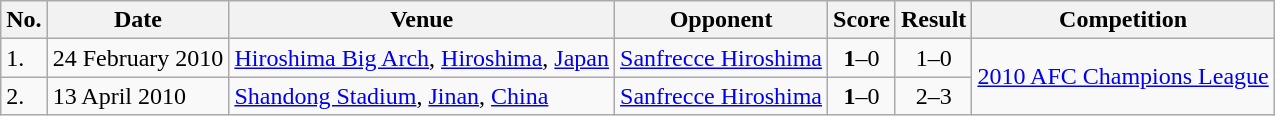<table class="wikitable">
<tr>
<th>No.</th>
<th>Date</th>
<th>Venue</th>
<th>Opponent</th>
<th>Score</th>
<th>Result</th>
<th>Competition</th>
</tr>
<tr>
<td>1.</td>
<td>24 February 2010</td>
<td><a href='#'>Hiroshima Big Arch</a>, <a href='#'>Hiroshima</a>, <a href='#'>Japan</a></td>
<td> <a href='#'>Sanfrecce Hiroshima</a></td>
<td align=center><strong>1</strong>–0</td>
<td align=center>1–0</td>
<td rowspan=2><a href='#'>2010 AFC Champions League</a></td>
</tr>
<tr>
<td>2.</td>
<td>13 April 2010</td>
<td><a href='#'>Shandong Stadium</a>, <a href='#'>Jinan</a>, <a href='#'>China</a></td>
<td> <a href='#'>Sanfrecce Hiroshima</a></td>
<td align=center><strong>1</strong>–0</td>
<td align=center>2–3</td>
</tr>
</table>
